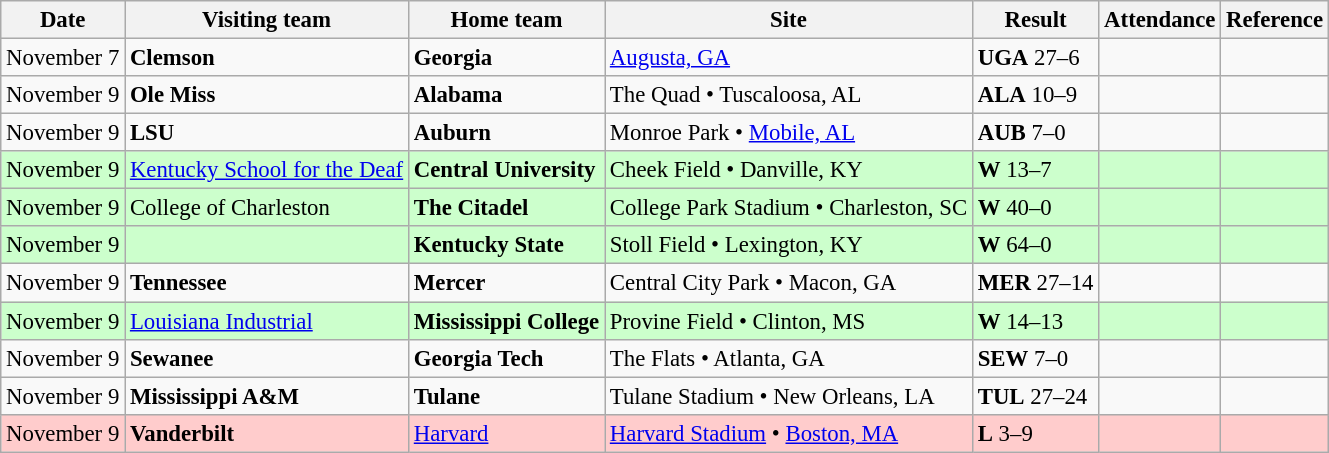<table class="wikitable" style="font-size:95%;">
<tr>
<th>Date</th>
<th>Visiting team</th>
<th>Home team</th>
<th>Site</th>
<th>Result</th>
<th>Attendance</th>
<th class="unsortable">Reference</th>
</tr>
<tr bgcolor=>
<td>November 7</td>
<td><strong>Clemson</strong></td>
<td><strong>Georgia</strong></td>
<td><a href='#'>Augusta, GA</a></td>
<td><strong>UGA</strong> 27–6</td>
<td></td>
<td></td>
</tr>
<tr bgcolor=>
<td>November 9</td>
<td><strong>Ole Miss</strong></td>
<td><strong>Alabama</strong></td>
<td>The Quad • Tuscaloosa, AL</td>
<td><strong>ALA</strong> 10–9</td>
<td></td>
<td></td>
</tr>
<tr bgcolor=>
<td>November 9</td>
<td><strong>LSU</strong></td>
<td><strong>Auburn</strong></td>
<td>Monroe Park • <a href='#'>Mobile, AL</a></td>
<td><strong>AUB</strong> 7–0</td>
<td></td>
<td></td>
</tr>
<tr bgcolor=ccffcc>
<td>November 9</td>
<td><a href='#'>Kentucky School for the Deaf</a></td>
<td><strong>Central University</strong></td>
<td>Cheek Field • Danville, KY</td>
<td><strong>W</strong> 13–7</td>
<td></td>
<td></td>
</tr>
<tr bgcolor=ccffcc>
<td>November 9</td>
<td>College of Charleston</td>
<td><strong>The Citadel</strong></td>
<td>College Park Stadium • Charleston, SC</td>
<td><strong>W</strong> 40–0</td>
<td></td>
<td></td>
</tr>
<tr bgcolor=ccffcc>
<td>November 9</td>
<td></td>
<td><strong>Kentucky State</strong></td>
<td>Stoll Field • Lexington, KY</td>
<td><strong>W</strong> 64–0</td>
<td></td>
<td></td>
</tr>
<tr bgcolor=>
<td>November 9</td>
<td><strong>Tennessee</strong></td>
<td><strong>Mercer</strong></td>
<td>Central City Park • Macon, GA</td>
<td><strong>MER</strong> 27–14</td>
<td></td>
<td></td>
</tr>
<tr bgcolor=ccffcc>
<td>November 9</td>
<td><a href='#'>Louisiana Industrial</a></td>
<td><strong>Mississippi College</strong></td>
<td>Provine Field • Clinton, MS</td>
<td><strong>W</strong> 14–13</td>
<td></td>
<td></td>
</tr>
<tr bgcolor=>
<td>November 9</td>
<td><strong>Sewanee</strong></td>
<td><strong>Georgia Tech</strong></td>
<td>The Flats • Atlanta, GA</td>
<td><strong>SEW</strong> 7–0</td>
<td></td>
<td></td>
</tr>
<tr bgcolor=>
<td>November 9</td>
<td><strong>Mississippi A&M</strong></td>
<td><strong>Tulane</strong></td>
<td>Tulane Stadium • New Orleans, LA</td>
<td><strong>TUL</strong> 27–24</td>
<td></td>
<td></td>
</tr>
<tr bgcolor=ffcccc>
<td>November 9</td>
<td><strong>Vanderbilt</strong></td>
<td><a href='#'>Harvard</a></td>
<td><a href='#'>Harvard Stadium</a> • <a href='#'>Boston, MA</a></td>
<td><strong>L</strong> 3–9</td>
<td></td>
<td></td>
</tr>
</table>
